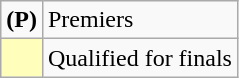<table class=wikitable>
<tr>
<td><strong>(P)</strong></td>
<td>Premiers</td>
</tr>
<tr>
<td bgcolor=FFFFBB></td>
<td>Qualified for finals</td>
</tr>
</table>
